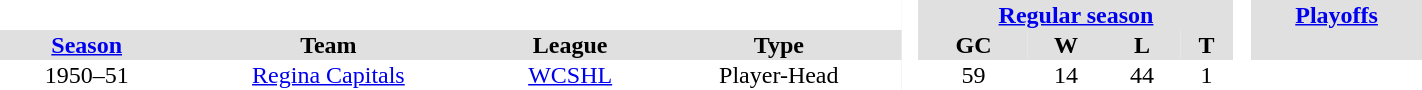<table BORDER="0" CELLPADDING="1" CELLSPACING="0" width="75%" style="text-align:center">
<tr bgcolor="#e0e0e0">
<th colspan="4" bgcolor="#ffffff"> </th>
<th rowspan="99" bgcolor="#ffffff"> </th>
<th colspan="4"><a href='#'>Regular season</a></th>
<th rowspan="99" bgcolor="#ffffff"> </th>
<th colspan="1"><a href='#'>Playoffs</a></th>
</tr>
<tr bgcolor="#e0e0e0">
<th><a href='#'>Season</a></th>
<th>Team</th>
<th>League</th>
<th>Type</th>
<th>GC</th>
<th>W</th>
<th>L</th>
<th>T</th>
<th></th>
</tr>
<tr>
<td>1950–51</td>
<td><a href='#'>Regina Capitals</a></td>
<td><a href='#'>WCSHL</a></td>
<td>Player-Head</td>
<td>59</td>
<td>14</td>
<td>44</td>
<td>1</td>
</tr>
</table>
